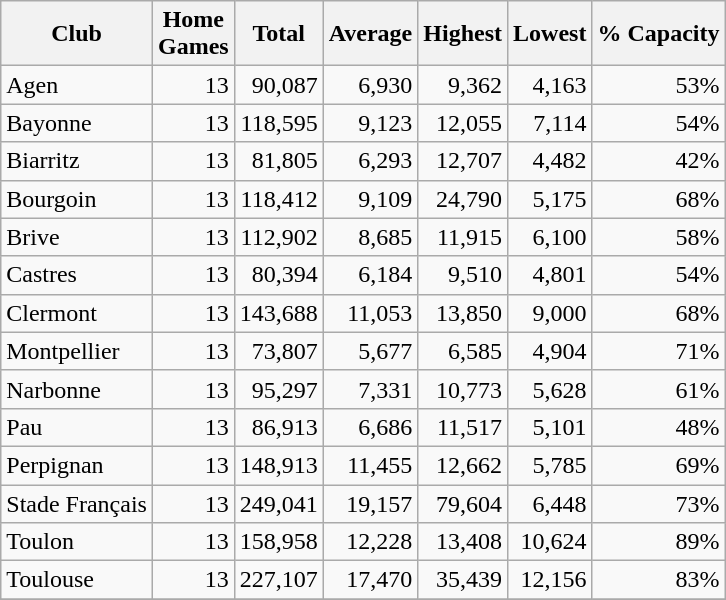<table class="wikitable sortable" style="text-align:right">
<tr>
<th>Club</th>
<th>Home<br>Games</th>
<th>Total</th>
<th>Average</th>
<th>Highest</th>
<th>Lowest</th>
<th>% Capacity</th>
</tr>
<tr>
<td style="text-align:left">Agen</td>
<td>13</td>
<td>90,087</td>
<td>6,930</td>
<td>9,362</td>
<td>4,163</td>
<td>53%</td>
</tr>
<tr>
<td style="text-align:left">Bayonne</td>
<td>13</td>
<td>118,595</td>
<td>9,123</td>
<td>12,055</td>
<td>7,114</td>
<td>54%</td>
</tr>
<tr>
<td style="text-align:left">Biarritz</td>
<td>13</td>
<td>81,805</td>
<td>6,293</td>
<td>12,707</td>
<td>4,482</td>
<td>42%</td>
</tr>
<tr>
<td style="text-align:left">Bourgoin</td>
<td>13</td>
<td>118,412</td>
<td>9,109</td>
<td>24,790</td>
<td>5,175</td>
<td>68%</td>
</tr>
<tr>
<td style="text-align:left">Brive</td>
<td>13</td>
<td>112,902</td>
<td>8,685</td>
<td>11,915</td>
<td>6,100</td>
<td>58%</td>
</tr>
<tr>
<td style="text-align:left">Castres</td>
<td>13</td>
<td>80,394</td>
<td>6,184</td>
<td>9,510</td>
<td>4,801</td>
<td>54%</td>
</tr>
<tr>
<td style="text-align:left">Clermont</td>
<td>13</td>
<td>143,688</td>
<td>11,053</td>
<td>13,850</td>
<td>9,000</td>
<td>68%</td>
</tr>
<tr>
<td style="text-align:left">Montpellier</td>
<td>13</td>
<td>73,807</td>
<td>5,677</td>
<td>6,585</td>
<td>4,904</td>
<td>71%</td>
</tr>
<tr>
<td style="text-align:left">Narbonne</td>
<td>13</td>
<td>95,297</td>
<td>7,331</td>
<td>10,773</td>
<td>5,628</td>
<td>61%</td>
</tr>
<tr>
<td style="text-align:left">Pau</td>
<td>13</td>
<td>86,913</td>
<td>6,686</td>
<td>11,517</td>
<td>5,101</td>
<td>48%</td>
</tr>
<tr>
<td style="text-align:left">Perpignan</td>
<td>13</td>
<td>148,913</td>
<td>11,455</td>
<td>12,662</td>
<td>5,785</td>
<td>69%</td>
</tr>
<tr>
<td style="text-align:left">Stade Français</td>
<td>13</td>
<td>249,041</td>
<td>19,157</td>
<td>79,604</td>
<td>6,448</td>
<td>73%</td>
</tr>
<tr>
<td style="text-align:left">Toulon</td>
<td>13</td>
<td>158,958</td>
<td>12,228</td>
<td>13,408</td>
<td>10,624</td>
<td>89%</td>
</tr>
<tr>
<td style="text-align:left">Toulouse</td>
<td>13</td>
<td>227,107</td>
<td>17,470</td>
<td>35,439</td>
<td>12,156</td>
<td>83%</td>
</tr>
<tr>
</tr>
</table>
